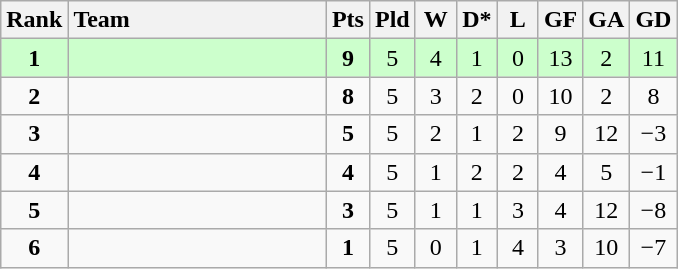<table class="wikitable" style="text-align: center;">
<tr>
<th width=30>Rank</th>
<th style="width:165px; text-align:left;">Team</th>
<th width=20>Pts</th>
<th width=20>Pld</th>
<th width=20>W</th>
<th width=20>D*</th>
<th width=20>L</th>
<th width=20>GF</th>
<th width=20>GA</th>
<th width=20>GD</th>
</tr>
<tr style="background:#cfc;">
<td><strong>1</strong></td>
<td style="text-align:left;"></td>
<td><strong>9</strong></td>
<td>5</td>
<td>4</td>
<td>1</td>
<td>0</td>
<td>13</td>
<td>2</td>
<td>11</td>
</tr>
<tr>
<td><strong>2</strong></td>
<td style="text-align:left;"></td>
<td><strong>8</strong></td>
<td>5</td>
<td>3</td>
<td>2</td>
<td>0</td>
<td>10</td>
<td>2</td>
<td>8</td>
</tr>
<tr>
<td><strong>3</strong></td>
<td style="text-align:left;"></td>
<td><strong>5</strong></td>
<td>5</td>
<td>2</td>
<td>1</td>
<td>2</td>
<td>9</td>
<td>12</td>
<td>−3</td>
</tr>
<tr>
<td><strong>4</strong></td>
<td style="text-align:left;"></td>
<td><strong>4</strong></td>
<td>5</td>
<td>1</td>
<td>2</td>
<td>2</td>
<td>4</td>
<td>5</td>
<td>−1</td>
</tr>
<tr>
<td><strong>5</strong></td>
<td style="text-align:left;"></td>
<td><strong>3</strong></td>
<td>5</td>
<td>1</td>
<td>1</td>
<td>3</td>
<td>4</td>
<td>12</td>
<td>−8</td>
</tr>
<tr>
<td><strong>6</strong></td>
<td style="text-align:left;"></td>
<td><strong>1</strong></td>
<td>5</td>
<td>0</td>
<td>1</td>
<td>4</td>
<td>3</td>
<td>10</td>
<td>−7</td>
</tr>
</table>
